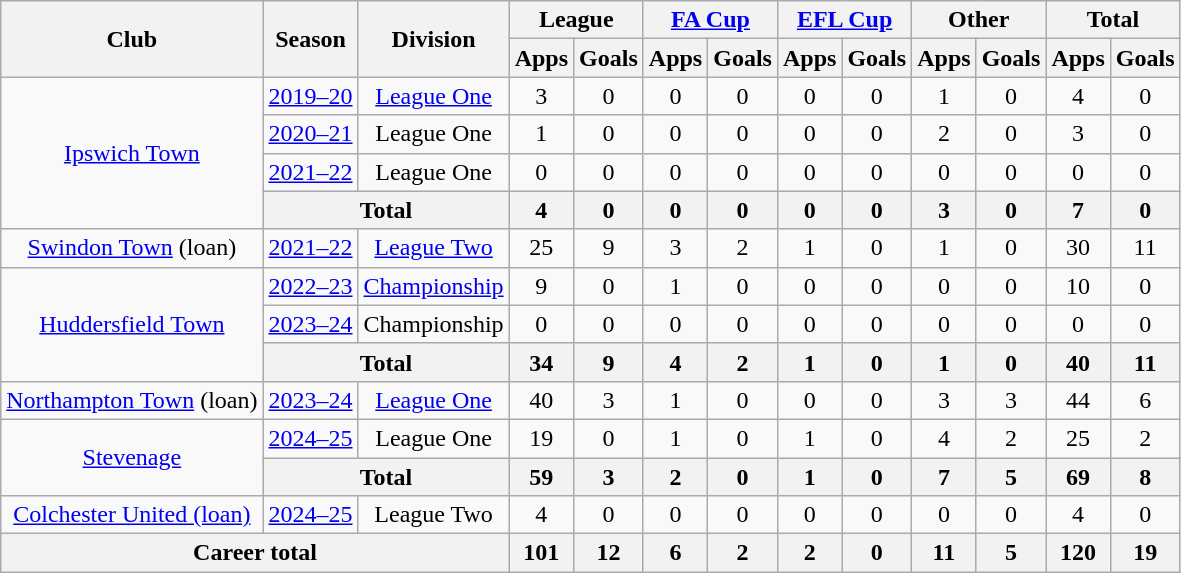<table class="wikitable" style="text-align:center">
<tr>
<th rowspan="2">Club</th>
<th rowspan="2">Season</th>
<th rowspan="2">Division</th>
<th colspan="2">League</th>
<th colspan="2"><a href='#'>FA Cup</a></th>
<th colspan="2"><a href='#'>EFL Cup</a></th>
<th colspan="2">Other</th>
<th colspan="2">Total</th>
</tr>
<tr>
<th>Apps</th>
<th>Goals</th>
<th>Apps</th>
<th>Goals</th>
<th>Apps</th>
<th>Goals</th>
<th>Apps</th>
<th>Goals</th>
<th>Apps</th>
<th>Goals</th>
</tr>
<tr>
<td rowspan="4"><a href='#'>Ipswich Town</a></td>
<td><a href='#'>2019–20</a></td>
<td><a href='#'>League One</a></td>
<td>3</td>
<td>0</td>
<td>0</td>
<td>0</td>
<td>0</td>
<td>0</td>
<td>1</td>
<td>0</td>
<td>4</td>
<td>0</td>
</tr>
<tr>
<td><a href='#'>2020–21</a></td>
<td>League One</td>
<td>1</td>
<td>0</td>
<td>0</td>
<td>0</td>
<td>0</td>
<td>0</td>
<td>2</td>
<td>0</td>
<td>3</td>
<td>0</td>
</tr>
<tr>
<td><a href='#'>2021–22</a></td>
<td>League One</td>
<td>0</td>
<td>0</td>
<td>0</td>
<td>0</td>
<td>0</td>
<td>0</td>
<td>0</td>
<td>0</td>
<td>0</td>
<td>0</td>
</tr>
<tr>
<th colspan=2>Total</th>
<th>4</th>
<th>0</th>
<th>0</th>
<th>0</th>
<th>0</th>
<th>0</th>
<th>3</th>
<th>0</th>
<th>7</th>
<th>0</th>
</tr>
<tr>
<td><a href='#'>Swindon Town</a> (loan)</td>
<td><a href='#'>2021–22</a></td>
<td><a href='#'>League Two</a></td>
<td>25</td>
<td>9</td>
<td>3</td>
<td>2</td>
<td>1</td>
<td>0</td>
<td>1</td>
<td>0</td>
<td>30</td>
<td>11</td>
</tr>
<tr>
<td rowspan="3"><a href='#'>Huddersfield Town</a></td>
<td><a href='#'>2022–23</a></td>
<td><a href='#'>Championship</a></td>
<td>9</td>
<td>0</td>
<td>1</td>
<td>0</td>
<td>0</td>
<td>0</td>
<td>0</td>
<td>0</td>
<td>10</td>
<td>0</td>
</tr>
<tr>
<td><a href='#'>2023–24</a></td>
<td>Championship</td>
<td>0</td>
<td>0</td>
<td>0</td>
<td>0</td>
<td>0</td>
<td>0</td>
<td>0</td>
<td>0</td>
<td>0</td>
<td>0</td>
</tr>
<tr>
<th colspan="2">Total</th>
<th>34</th>
<th>9</th>
<th>4</th>
<th>2</th>
<th>1</th>
<th>0</th>
<th>1</th>
<th>0</th>
<th>40</th>
<th>11</th>
</tr>
<tr>
<td><a href='#'>Northampton Town</a> (loan)</td>
<td><a href='#'>2023–24</a></td>
<td><a href='#'>League One</a></td>
<td>40</td>
<td>3</td>
<td>1</td>
<td>0</td>
<td>0</td>
<td>0</td>
<td>3</td>
<td>3</td>
<td>44</td>
<td>6</td>
</tr>
<tr>
<td rowspan=2><a href='#'>Stevenage</a></td>
<td><a href='#'>2024–25</a></td>
<td>League One</td>
<td>19</td>
<td>0</td>
<td>1</td>
<td>0</td>
<td>1</td>
<td>0</td>
<td>4</td>
<td>2</td>
<td>25</td>
<td>2</td>
</tr>
<tr>
<th colspan="2">Total</th>
<th>59</th>
<th>3</th>
<th>2</th>
<th>0</th>
<th>1</th>
<th>0</th>
<th>7</th>
<th>5</th>
<th>69</th>
<th>8</th>
</tr>
<tr>
<td><a href='#'>Colchester United (loan)</a></td>
<td><a href='#'>2024–25</a></td>
<td>League Two</td>
<td>4</td>
<td>0</td>
<td>0</td>
<td>0</td>
<td>0</td>
<td>0</td>
<td>0</td>
<td>0</td>
<td>4</td>
<td>0</td>
</tr>
<tr>
<th colspan=3>Career total</th>
<th>101</th>
<th>12</th>
<th>6</th>
<th>2</th>
<th>2</th>
<th>0</th>
<th>11</th>
<th>5</th>
<th>120</th>
<th>19</th>
</tr>
</table>
